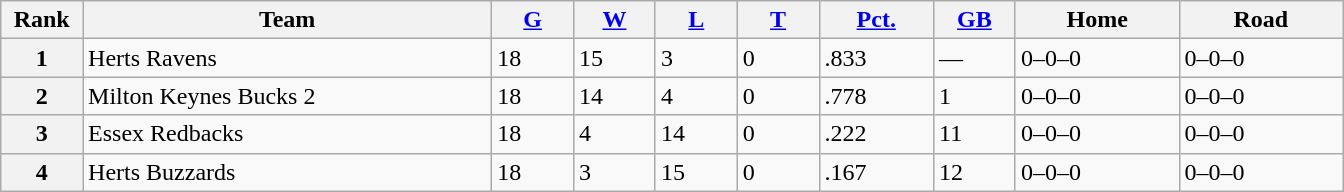<table class="wikitable">
<tr>
<th scope="col" width="5%">Rank</th>
<th scope="col" width="25%">Team</th>
<th scope="col" width="5%"><a href='#'>G</a></th>
<th scope="col" width="5%"><a href='#'>W</a></th>
<th scope="col" width="5%"><a href='#'>L</a></th>
<th scope="col" width="5%"><a href='#'>T</a></th>
<th scope="col" width="7%"><a href='#'>Pct.</a></th>
<th scope="col" width="5%"><a href='#'>GB</a></th>
<th scope="col" width="10%">Home</th>
<th scope="col" width="10%">Road</th>
</tr>
<tr>
<th>1</th>
<td style="text-align:left;">Herts Ravens</td>
<td>18</td>
<td>15</td>
<td>3</td>
<td>0</td>
<td>.833</td>
<td>—</td>
<td>0–0–0</td>
<td>0–0–0</td>
</tr>
<tr>
<th>2</th>
<td style="text-align:left;">Milton Keynes Bucks 2</td>
<td>18</td>
<td>14</td>
<td>4</td>
<td>0</td>
<td>.778</td>
<td>1</td>
<td>0–0–0</td>
<td>0–0–0</td>
</tr>
<tr>
<th>3</th>
<td style="text-align:left;">Essex Redbacks</td>
<td>18</td>
<td>4</td>
<td>14</td>
<td>0</td>
<td>.222</td>
<td>11</td>
<td>0–0–0</td>
<td>0–0–0</td>
</tr>
<tr>
<th>4</th>
<td style="text-align:left;">Herts Buzzards</td>
<td>18</td>
<td>3</td>
<td>15</td>
<td>0</td>
<td>.167</td>
<td>12</td>
<td>0–0–0</td>
<td>0–0–0</td>
</tr>
</table>
